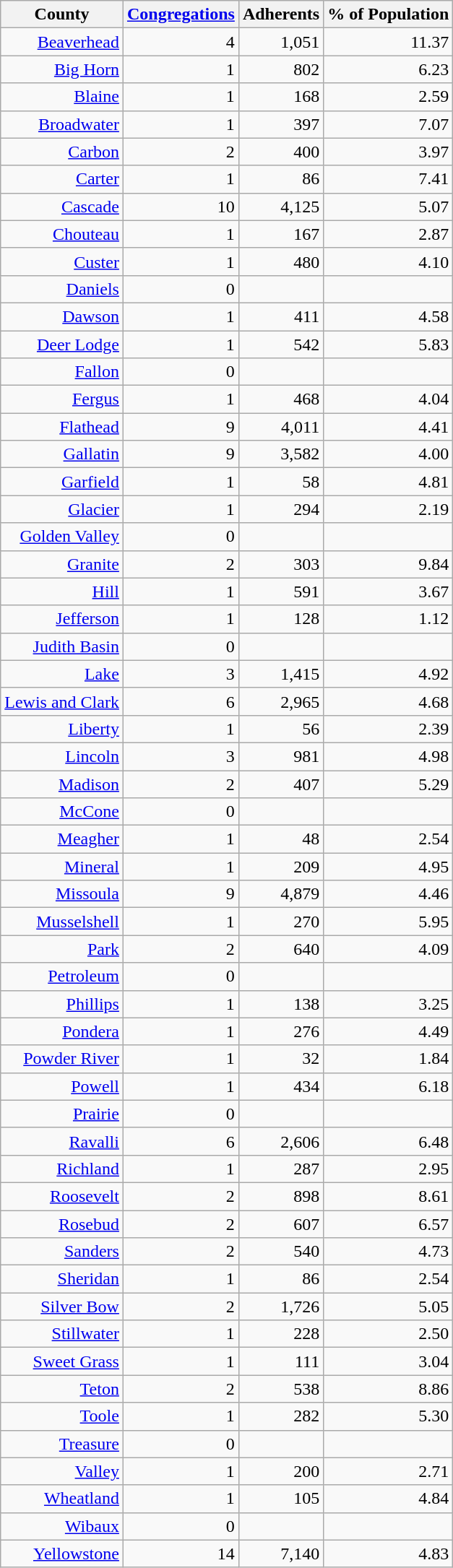<table class="wikitable sortable mw-collapsible mw-collapsed" style="text-align: right">
<tr>
<th>County</th>
<th><a href='#'>Congregations</a></th>
<th>Adherents</th>
<th>% of Population</th>
</tr>
<tr>
<td><a href='#'>Beaverhead</a></td>
<td>4</td>
<td>1,051</td>
<td>11.37</td>
</tr>
<tr>
<td><a href='#'>Big Horn</a></td>
<td>1</td>
<td>802</td>
<td>6.23</td>
</tr>
<tr>
<td><a href='#'>Blaine</a></td>
<td>1</td>
<td>168</td>
<td>2.59</td>
</tr>
<tr>
<td><a href='#'>Broadwater</a></td>
<td>1</td>
<td>397</td>
<td>7.07</td>
</tr>
<tr>
<td><a href='#'>Carbon</a></td>
<td>2</td>
<td>400</td>
<td>3.97</td>
</tr>
<tr>
<td><a href='#'>Carter</a></td>
<td>1</td>
<td>86</td>
<td>7.41</td>
</tr>
<tr>
<td><a href='#'>Cascade</a></td>
<td>10</td>
<td>4,125</td>
<td>5.07</td>
</tr>
<tr>
<td><a href='#'>Chouteau</a></td>
<td>1</td>
<td>167</td>
<td>2.87</td>
</tr>
<tr>
<td><a href='#'>Custer</a></td>
<td>1</td>
<td>480</td>
<td>4.10</td>
</tr>
<tr>
<td><a href='#'>Daniels</a></td>
<td>0</td>
<td></td>
<td></td>
</tr>
<tr>
<td><a href='#'>Dawson</a></td>
<td>1</td>
<td>411</td>
<td>4.58</td>
</tr>
<tr>
<td><a href='#'>Deer Lodge</a></td>
<td>1</td>
<td>542</td>
<td>5.83</td>
</tr>
<tr>
<td><a href='#'>Fallon</a></td>
<td>0</td>
<td></td>
<td></td>
</tr>
<tr>
<td><a href='#'>Fergus</a></td>
<td>1</td>
<td>468</td>
<td>4.04</td>
</tr>
<tr>
<td><a href='#'>Flathead</a></td>
<td>9</td>
<td>4,011</td>
<td>4.41</td>
</tr>
<tr>
<td><a href='#'>Gallatin</a></td>
<td>9</td>
<td>3,582</td>
<td>4.00</td>
</tr>
<tr>
<td><a href='#'>Garfield</a></td>
<td>1</td>
<td>58</td>
<td>4.81</td>
</tr>
<tr>
<td><a href='#'>Glacier</a></td>
<td>1</td>
<td>294</td>
<td>2.19</td>
</tr>
<tr>
<td><a href='#'>Golden Valley</a></td>
<td>0</td>
<td></td>
<td></td>
</tr>
<tr>
<td><a href='#'>Granite</a></td>
<td>2</td>
<td>303</td>
<td>9.84</td>
</tr>
<tr>
<td><a href='#'>Hill</a></td>
<td>1</td>
<td>591</td>
<td>3.67</td>
</tr>
<tr>
<td><a href='#'>Jefferson</a></td>
<td>1</td>
<td>128</td>
<td>1.12</td>
</tr>
<tr>
<td><a href='#'>Judith Basin</a></td>
<td>0</td>
<td></td>
<td></td>
</tr>
<tr>
<td><a href='#'>Lake</a></td>
<td>3</td>
<td>1,415</td>
<td>4.92</td>
</tr>
<tr>
<td><a href='#'>Lewis and Clark</a></td>
<td>6</td>
<td>2,965</td>
<td>4.68</td>
</tr>
<tr>
<td><a href='#'>Liberty</a></td>
<td>1</td>
<td>56</td>
<td>2.39</td>
</tr>
<tr>
<td><a href='#'>Lincoln</a></td>
<td>3</td>
<td>981</td>
<td>4.98</td>
</tr>
<tr>
<td><a href='#'>Madison</a></td>
<td>2</td>
<td>407</td>
<td>5.29</td>
</tr>
<tr>
<td><a href='#'>McCone</a></td>
<td>0</td>
<td></td>
<td></td>
</tr>
<tr>
<td><a href='#'>Meagher</a></td>
<td>1</td>
<td>48</td>
<td>2.54</td>
</tr>
<tr>
<td><a href='#'>Mineral</a></td>
<td>1</td>
<td>209</td>
<td>4.95</td>
</tr>
<tr>
<td><a href='#'>Missoula</a></td>
<td>9</td>
<td>4,879</td>
<td>4.46</td>
</tr>
<tr>
<td><a href='#'>Musselshell</a></td>
<td>1</td>
<td>270</td>
<td>5.95</td>
</tr>
<tr>
<td><a href='#'>Park</a></td>
<td>2</td>
<td>640</td>
<td>4.09</td>
</tr>
<tr>
<td><a href='#'>Petroleum</a></td>
<td>0</td>
<td></td>
<td></td>
</tr>
<tr>
<td><a href='#'>Phillips</a></td>
<td>1</td>
<td>138</td>
<td>3.25</td>
</tr>
<tr>
<td><a href='#'>Pondera</a></td>
<td>1</td>
<td>276</td>
<td>4.49</td>
</tr>
<tr>
<td><a href='#'>Powder River</a></td>
<td>1</td>
<td>32</td>
<td>1.84</td>
</tr>
<tr>
<td><a href='#'>Powell</a></td>
<td>1</td>
<td>434</td>
<td>6.18</td>
</tr>
<tr>
<td><a href='#'>Prairie</a></td>
<td>0</td>
<td></td>
<td></td>
</tr>
<tr>
<td><a href='#'>Ravalli</a></td>
<td>6</td>
<td>2,606</td>
<td>6.48</td>
</tr>
<tr>
<td><a href='#'>Richland</a></td>
<td>1</td>
<td>287</td>
<td>2.95</td>
</tr>
<tr>
<td><a href='#'>Roosevelt</a></td>
<td>2</td>
<td>898</td>
<td>8.61</td>
</tr>
<tr>
<td><a href='#'>Rosebud</a></td>
<td>2</td>
<td>607</td>
<td>6.57</td>
</tr>
<tr>
<td><a href='#'>Sanders</a></td>
<td>2</td>
<td>540</td>
<td>4.73</td>
</tr>
<tr>
<td><a href='#'>Sheridan</a></td>
<td>1</td>
<td>86</td>
<td>2.54</td>
</tr>
<tr>
<td><a href='#'>Silver Bow</a></td>
<td>2</td>
<td>1,726</td>
<td>5.05</td>
</tr>
<tr>
<td><a href='#'>Stillwater</a></td>
<td>1</td>
<td>228</td>
<td>2.50</td>
</tr>
<tr>
<td><a href='#'>Sweet Grass</a></td>
<td>1</td>
<td>111</td>
<td>3.04</td>
</tr>
<tr>
<td><a href='#'>Teton</a></td>
<td>2</td>
<td>538</td>
<td>8.86</td>
</tr>
<tr>
<td><a href='#'>Toole</a></td>
<td>1</td>
<td>282</td>
<td>5.30</td>
</tr>
<tr>
<td><a href='#'>Treasure</a></td>
<td>0</td>
<td></td>
<td></td>
</tr>
<tr>
<td><a href='#'>Valley</a></td>
<td>1</td>
<td>200</td>
<td>2.71</td>
</tr>
<tr>
<td><a href='#'>Wheatland</a></td>
<td>1</td>
<td>105</td>
<td>4.84</td>
</tr>
<tr>
<td><a href='#'>Wibaux</a></td>
<td>0</td>
<td></td>
<td></td>
</tr>
<tr>
<td><a href='#'>Yellowstone</a></td>
<td>14</td>
<td>7,140</td>
<td>4.83</td>
</tr>
</table>
